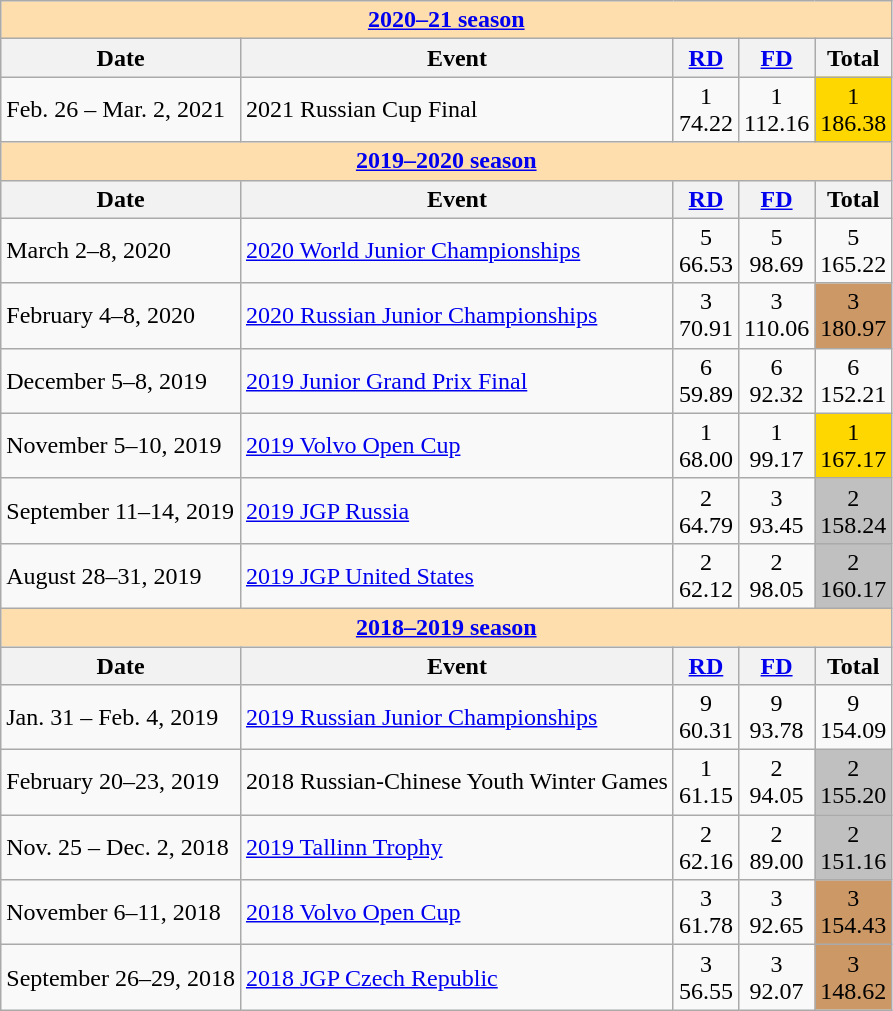<table class="wikitable">
<tr>
<td style="background-color: #ffdead; " colspan=5 align=center><a href='#'><strong>2020–21 season</strong></a></td>
</tr>
<tr>
<th>Date</th>
<th>Event</th>
<th><a href='#'>RD</a></th>
<th><a href='#'>FD</a></th>
<th>Total</th>
</tr>
<tr>
<td>Feb. 26 – Mar. 2, 2021</td>
<td>2021 Russian Cup Final</td>
<td align=center>1 <br> 74.22</td>
<td align=center>1 <br> 112.16</td>
<td align=center bgcolor=gold>1 <br> 186.38</td>
</tr>
<tr>
<td style="background-color: #ffdead; " colspan=5 align=center><a href='#'><strong>2019–2020 season</strong></a></td>
</tr>
<tr>
<th>Date</th>
<th>Event</th>
<th><a href='#'>RD</a></th>
<th><a href='#'>FD</a></th>
<th>Total</th>
</tr>
<tr>
<td>March 2–8, 2020</td>
<td><a href='#'>2020 World Junior Championships</a></td>
<td align=center>5 <br> 66.53</td>
<td align=center>5 <br> 98.69</td>
<td align=center>5 <br> 165.22</td>
</tr>
<tr>
<td>February 4–8, 2020</td>
<td><a href='#'>2020 Russian Junior Championships</a></td>
<td align=center>3 <br> 70.91</td>
<td align=center>3 <br> 110.06</td>
<td align=center bgcolor="#cc9966">3 <br> 180.97</td>
</tr>
<tr>
<td>December 5–8, 2019</td>
<td><a href='#'>2019 Junior Grand Prix Final</a></td>
<td align=center>6 <br> 59.89</td>
<td align=center>6 <br> 92.32</td>
<td align=center>6 <br> 152.21</td>
</tr>
<tr>
<td>November 5–10, 2019</td>
<td><a href='#'>2019 Volvo Open Cup</a></td>
<td align=center>1 <br> 68.00</td>
<td align=center>1 <br> 99.17</td>
<td align=center bgcolor=gold>1 <br> 167.17</td>
</tr>
<tr>
<td>September 11–14, 2019</td>
<td><a href='#'>2019 JGP Russia</a></td>
<td align=center>2 <br> 64.79</td>
<td align=center>3 <br> 93.45</td>
<td align=center bgcolor=silver>2 <br> 158.24</td>
</tr>
<tr>
<td>August 28–31, 2019</td>
<td><a href='#'>2019 JGP United States</a></td>
<td align=center>2 <br> 62.12</td>
<td align=center>2 <br> 98.05</td>
<td align=center bgcolor=silver>2 <br> 160.17</td>
</tr>
<tr>
<td style="background-color: #ffdead; " colspan=5 align=center><a href='#'><strong>2018–2019 season</strong></a></td>
</tr>
<tr>
<th>Date</th>
<th>Event</th>
<th><a href='#'>RD</a></th>
<th><a href='#'>FD</a></th>
<th>Total</th>
</tr>
<tr>
<td>Jan. 31 – Feb. 4, 2019</td>
<td><a href='#'>2019 Russian Junior Championships</a></td>
<td align=center>9 <br> 60.31</td>
<td align=center>9 <br> 93.78</td>
<td align=center>9 <br> 154.09</td>
</tr>
<tr>
<td>February 20–23, 2019</td>
<td>2018 Russian-Chinese Youth Winter Games</td>
<td align=center>1 <br> 61.15</td>
<td align=center>2 <br> 94.05</td>
<td align=center bgcolor=silver>2 <br> 155.20</td>
</tr>
<tr>
<td>Nov. 25 – Dec. 2, 2018</td>
<td><a href='#'>2019 Tallinn Trophy</a></td>
<td align=center>2 <br> 62.16</td>
<td align=center>2 <br> 89.00</td>
<td align=center bgcolor=silver>2 <br> 151.16</td>
</tr>
<tr>
<td>November 6–11, 2018</td>
<td><a href='#'>2018 Volvo Open Cup</a></td>
<td align=center>3 <br> 61.78</td>
<td align=center>3 <br> 92.65</td>
<td align=center bgcolor="#cc9966">3 <br> 154.43</td>
</tr>
<tr>
<td>September 26–29, 2018</td>
<td><a href='#'>2018 JGP Czech Republic</a></td>
<td align=center>3 <br> 56.55</td>
<td align=center>3 <br> 92.07</td>
<td align=center bgcolor="#cc9966">3 <br> 148.62</td>
</tr>
</table>
